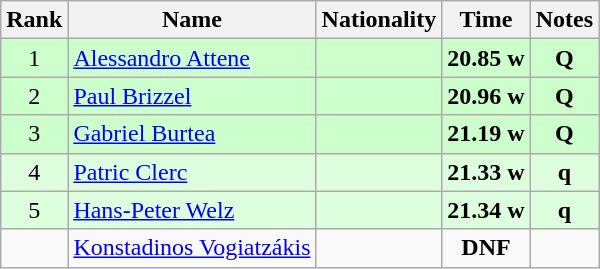<table class="wikitable sortable" style="text-align:center">
<tr>
<th>Rank</th>
<th>Name</th>
<th>Nationality</th>
<th>Time</th>
<th>Notes</th>
</tr>
<tr bgcolor=ccffcc>
<td>1</td>
<td align=left><a href='#'>Alessandro Attene</a></td>
<td align=left></td>
<td><strong>20.85</strong> <strong>w</strong></td>
<td><strong>Q</strong></td>
</tr>
<tr bgcolor=ccffcc>
<td>2</td>
<td align=left><a href='#'>Paul Brizzel</a></td>
<td align=left></td>
<td><strong>20.96</strong> <strong>w</strong></td>
<td><strong>Q</strong></td>
</tr>
<tr bgcolor=ccffcc>
<td>3</td>
<td align=left><a href='#'>Gabriel Burtea</a></td>
<td align=left></td>
<td><strong>21.19</strong> <strong>w</strong></td>
<td><strong>Q</strong></td>
</tr>
<tr bgcolor=ddffdd>
<td>4</td>
<td align=left><a href='#'>Patric Clerc</a></td>
<td align=left></td>
<td><strong>21.33</strong> <strong>w</strong></td>
<td><strong>q</strong></td>
</tr>
<tr bgcolor=ddffdd>
<td>5</td>
<td align=left><a href='#'>Hans-Peter Welz</a></td>
<td align=left></td>
<td><strong>21.34</strong> <strong>w</strong></td>
<td><strong>q</strong></td>
</tr>
<tr>
<td></td>
<td align=left><a href='#'>Konstadinos Vogiatzákis</a></td>
<td align=left></td>
<td><strong>DNF</strong></td>
<td></td>
</tr>
</table>
